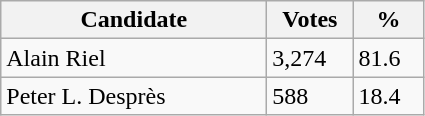<table class="wikitable">
<tr>
<th style="width: 170px">Candidate</th>
<th style="width: 50px">Votes</th>
<th style="width: 40px">%</th>
</tr>
<tr>
<td>Alain Riel</td>
<td>3,274</td>
<td>81.6</td>
</tr>
<tr>
<td>Peter L. Desprès</td>
<td>588</td>
<td>18.4</td>
</tr>
</table>
